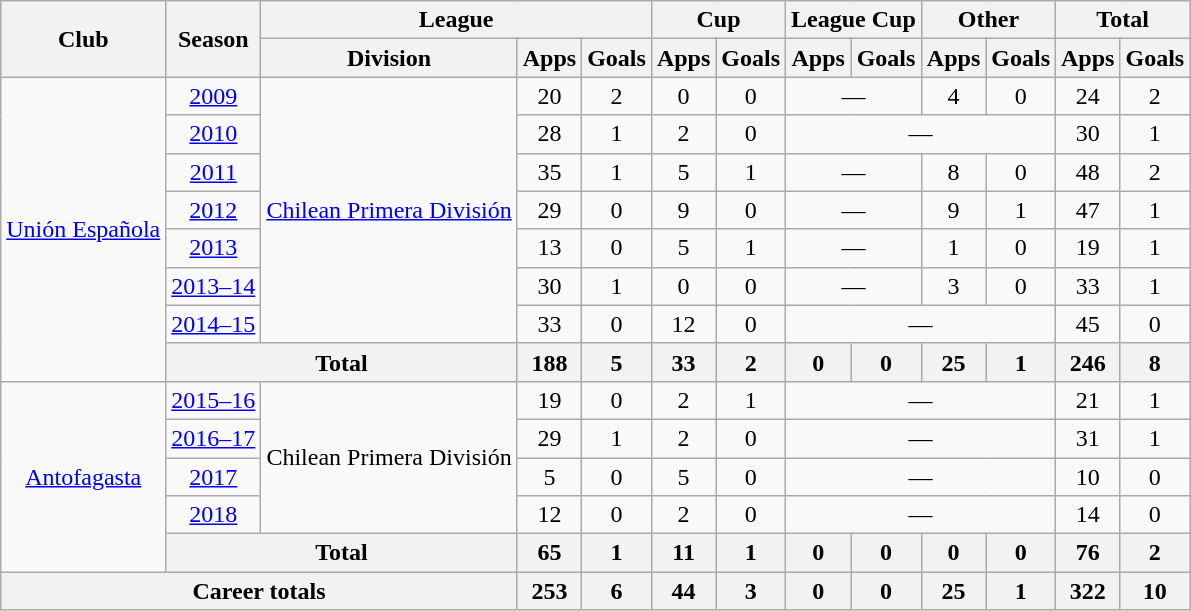<table class="wikitable" style="text-align: center">
<tr>
<th rowspan=2>Club</th>
<th rowspan=2>Season</th>
<th colspan=3>League</th>
<th colspan=2>Cup</th>
<th colspan=2>League Cup</th>
<th colspan=2>Other</th>
<th colspan=2>Total</th>
</tr>
<tr>
<th>Division</th>
<th>Apps</th>
<th>Goals</th>
<th>Apps</th>
<th>Goals</th>
<th>Apps</th>
<th>Goals</th>
<th>Apps</th>
<th>Goals</th>
<th>Apps</th>
<th>Goals</th>
</tr>
<tr>
<td rowspan=8><a href='#'>Unión Española</a></td>
<td><a href='#'>2009</a></td>
<td rowspan=7><a href='#'>Chilean Primera División</a></td>
<td>20</td>
<td>2</td>
<td>0</td>
<td>0</td>
<td colspan=2>—</td>
<td>4</td>
<td>0</td>
<td>24</td>
<td>2</td>
</tr>
<tr>
<td><a href='#'>2010</a></td>
<td>28</td>
<td>1</td>
<td>2</td>
<td>0</td>
<td colspan=4>—</td>
<td>30</td>
<td>1</td>
</tr>
<tr>
<td><a href='#'>2011</a></td>
<td>35</td>
<td>1</td>
<td>5</td>
<td>1</td>
<td colspan=2>—</td>
<td>8</td>
<td>0</td>
<td>48</td>
<td>2</td>
</tr>
<tr>
<td><a href='#'>2012</a></td>
<td>29</td>
<td>0</td>
<td>9</td>
<td>0</td>
<td colspan=2>—</td>
<td>9</td>
<td>1</td>
<td>47</td>
<td>1</td>
</tr>
<tr>
<td><a href='#'>2013</a></td>
<td>13</td>
<td>0</td>
<td>5</td>
<td>1</td>
<td colspan=2>—</td>
<td>1</td>
<td>0</td>
<td>19</td>
<td>1</td>
</tr>
<tr>
<td><a href='#'>2013–14</a></td>
<td>30</td>
<td>1</td>
<td>0</td>
<td>0</td>
<td colspan=2>—</td>
<td>3</td>
<td>0</td>
<td>33</td>
<td>1</td>
</tr>
<tr>
<td><a href='#'>2014–15</a></td>
<td>33</td>
<td>0</td>
<td>12</td>
<td>0</td>
<td colspan=4>—</td>
<td>45</td>
<td>0</td>
</tr>
<tr>
<th colspan=2>Total</th>
<th>188</th>
<th>5</th>
<th>33</th>
<th>2</th>
<th>0</th>
<th>0</th>
<th>25</th>
<th>1</th>
<th>246</th>
<th>8</th>
</tr>
<tr>
<td rowspan="5"><a href='#'>Antofagasta</a></td>
<td><a href='#'>2015–16</a></td>
<td rowspan=4>Chilean Primera División</td>
<td>19</td>
<td>0</td>
<td>2</td>
<td>1</td>
<td colspan="4">—</td>
<td>21</td>
<td>1</td>
</tr>
<tr>
<td><a href='#'>2016–17</a></td>
<td>29</td>
<td>1</td>
<td>2</td>
<td>0</td>
<td colspan=4>—</td>
<td>31</td>
<td>1</td>
</tr>
<tr>
<td><a href='#'>2017</a></td>
<td>5</td>
<td>0</td>
<td>5</td>
<td>0</td>
<td colspan=4>—</td>
<td>10</td>
<td>0</td>
</tr>
<tr>
<td><a href='#'>2018</a></td>
<td>12</td>
<td>0</td>
<td>2</td>
<td>0</td>
<td colspan=4>—</td>
<td>14</td>
<td>0</td>
</tr>
<tr>
<th colspan=2>Total</th>
<th>65</th>
<th>1</th>
<th>11</th>
<th>1</th>
<th>0</th>
<th>0</th>
<th>0</th>
<th>0</th>
<th>76</th>
<th>2</th>
</tr>
<tr>
<th colspan=3>Career totals</th>
<th>253</th>
<th>6</th>
<th>44</th>
<th>3</th>
<th>0</th>
<th>0</th>
<th>25</th>
<th>1</th>
<th>322</th>
<th>10</th>
</tr>
</table>
